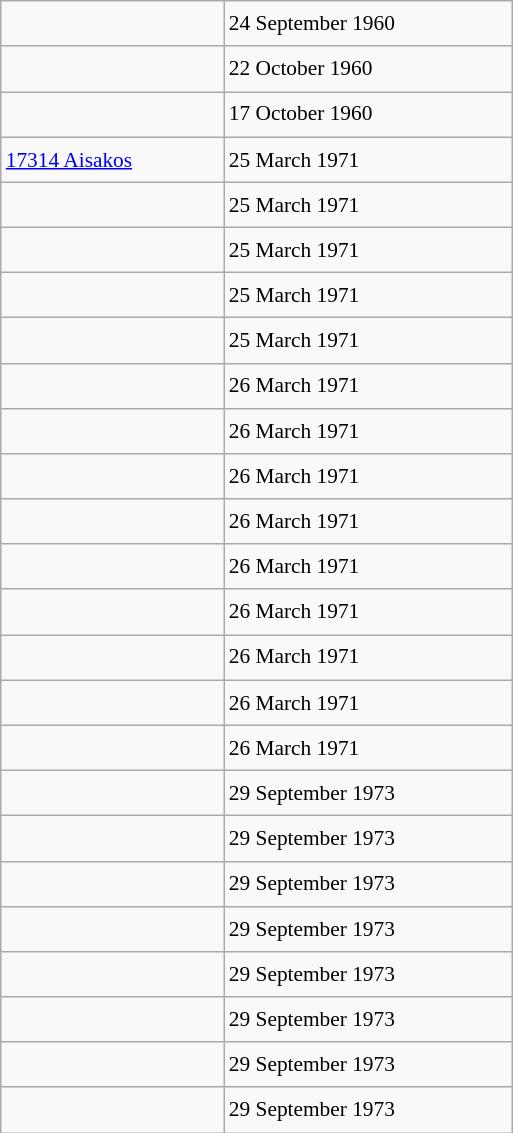<table class="wikitable" style="font-size: 89%; float: left; width: 24em; margin-right: 1em; line-height: 1.65em">
<tr>
<td></td>
<td>24 September 1960</td>
</tr>
<tr>
<td></td>
<td>22 October 1960</td>
</tr>
<tr>
<td></td>
<td>17 October 1960</td>
</tr>
<tr>
<td><a href='#'>17314 Aisakos</a></td>
<td>25 March 1971</td>
</tr>
<tr>
<td></td>
<td>25 March 1971</td>
</tr>
<tr>
<td></td>
<td>25 March 1971</td>
</tr>
<tr>
<td></td>
<td>25 March 1971</td>
</tr>
<tr>
<td></td>
<td>25 March 1971</td>
</tr>
<tr>
<td></td>
<td>26 March 1971</td>
</tr>
<tr>
<td></td>
<td>26 March 1971</td>
</tr>
<tr>
<td></td>
<td>26 March 1971</td>
</tr>
<tr>
<td></td>
<td>26 March 1971</td>
</tr>
<tr>
<td></td>
<td>26 March 1971</td>
</tr>
<tr>
<td></td>
<td>26 March 1971</td>
</tr>
<tr>
<td></td>
<td>26 March 1971</td>
</tr>
<tr>
<td></td>
<td>26 March 1971</td>
</tr>
<tr>
<td></td>
<td>26 March 1971</td>
</tr>
<tr>
<td></td>
<td>29 September 1973</td>
</tr>
<tr>
<td></td>
<td>29 September 1973</td>
</tr>
<tr>
<td></td>
<td>29 September 1973</td>
</tr>
<tr>
<td></td>
<td>29 September 1973</td>
</tr>
<tr>
<td></td>
<td>29 September 1973</td>
</tr>
<tr>
<td></td>
<td>29 September 1973</td>
</tr>
<tr>
<td></td>
<td>29 September 1973</td>
</tr>
<tr>
<td></td>
<td>29 September 1973</td>
</tr>
</table>
